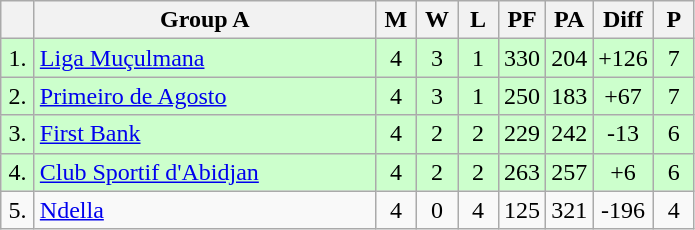<table class="wikitable" style="text-align:center">
<tr>
<th width=15></th>
<th width=220>Group A</th>
<th width=20>M</th>
<th width=20>W</th>
<th width=20>L</th>
<th width=20>PF</th>
<th width=20>PA</th>
<th width=30>Diff</th>
<th width=20>P</th>
</tr>
<tr style="background: #ccffcc;">
<td>1.</td>
<td align=left> <a href='#'>Liga Muçulmana</a></td>
<td>4</td>
<td>3</td>
<td>1</td>
<td>330</td>
<td>204</td>
<td>+126</td>
<td>7</td>
</tr>
<tr style="background: #ccffcc;">
<td>2.</td>
<td align=left> <a href='#'>Primeiro de Agosto</a></td>
<td>4</td>
<td>3</td>
<td>1</td>
<td>250</td>
<td>183</td>
<td>+67</td>
<td>7</td>
</tr>
<tr style="background: #ccffcc;">
<td>3.</td>
<td align=left> <a href='#'>First Bank</a></td>
<td>4</td>
<td>2</td>
<td>2</td>
<td>229</td>
<td>242</td>
<td>-13</td>
<td>6</td>
</tr>
<tr style="background: #ccffcc;">
<td>4.</td>
<td align=left> <a href='#'>Club Sportif d'Abidjan</a></td>
<td>4</td>
<td>2</td>
<td>2</td>
<td>263</td>
<td>257</td>
<td>+6</td>
<td>6</td>
</tr>
<tr>
<td>5.</td>
<td align=left> <a href='#'>Ndella</a></td>
<td>4</td>
<td>0</td>
<td>4</td>
<td>125</td>
<td>321</td>
<td>-196</td>
<td>4</td>
</tr>
</table>
